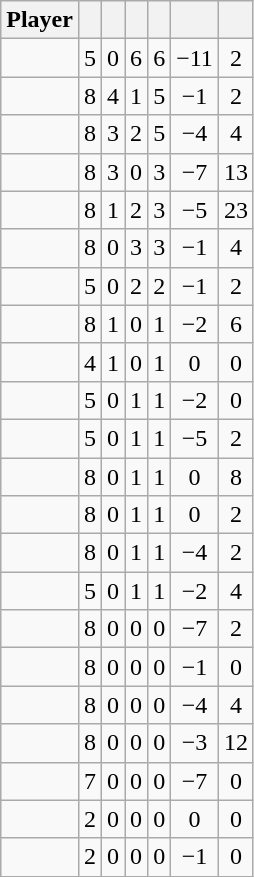<table class="wikitable sortable" style="text-align:center;">
<tr>
<th>Player</th>
<th></th>
<th></th>
<th></th>
<th></th>
<th data-sort-type="number"></th>
<th></th>
</tr>
<tr>
<td></td>
<td>5</td>
<td>0</td>
<td>6</td>
<td>6</td>
<td>−11</td>
<td>2</td>
</tr>
<tr>
<td></td>
<td>8</td>
<td>4</td>
<td>1</td>
<td>5</td>
<td>−1</td>
<td>2</td>
</tr>
<tr>
<td></td>
<td>8</td>
<td>3</td>
<td>2</td>
<td>5</td>
<td>−4</td>
<td>4</td>
</tr>
<tr>
<td></td>
<td>8</td>
<td>3</td>
<td>0</td>
<td>3</td>
<td>−7</td>
<td>13</td>
</tr>
<tr>
<td></td>
<td>8</td>
<td>1</td>
<td>2</td>
<td>3</td>
<td>−5</td>
<td>23</td>
</tr>
<tr>
<td></td>
<td>8</td>
<td>0</td>
<td>3</td>
<td>3</td>
<td>−1</td>
<td>4</td>
</tr>
<tr>
<td></td>
<td>5</td>
<td>0</td>
<td>2</td>
<td>2</td>
<td>−1</td>
<td>2</td>
</tr>
<tr>
<td></td>
<td>8</td>
<td>1</td>
<td>0</td>
<td>1</td>
<td>−2</td>
<td>6</td>
</tr>
<tr>
<td></td>
<td>4</td>
<td>1</td>
<td>0</td>
<td>1</td>
<td>0</td>
<td>0</td>
</tr>
<tr>
<td></td>
<td>5</td>
<td>0</td>
<td>1</td>
<td>1</td>
<td>−2</td>
<td>0</td>
</tr>
<tr>
<td></td>
<td>5</td>
<td>0</td>
<td>1</td>
<td>1</td>
<td>−5</td>
<td>2</td>
</tr>
<tr>
<td></td>
<td>8</td>
<td>0</td>
<td>1</td>
<td>1</td>
<td>0</td>
<td>8</td>
</tr>
<tr>
<td></td>
<td>8</td>
<td>0</td>
<td>1</td>
<td>1</td>
<td>0</td>
<td>2</td>
</tr>
<tr>
<td></td>
<td>8</td>
<td>0</td>
<td>1</td>
<td>1</td>
<td>−4</td>
<td>2</td>
</tr>
<tr>
<td></td>
<td>5</td>
<td>0</td>
<td>1</td>
<td>1</td>
<td>−2</td>
<td>4</td>
</tr>
<tr>
<td></td>
<td>8</td>
<td>0</td>
<td>0</td>
<td>0</td>
<td>−7</td>
<td>2</td>
</tr>
<tr>
<td></td>
<td>8</td>
<td>0</td>
<td>0</td>
<td>0</td>
<td>−1</td>
<td>0</td>
</tr>
<tr>
<td></td>
<td>8</td>
<td>0</td>
<td>0</td>
<td>0</td>
<td>−4</td>
<td>4</td>
</tr>
<tr>
<td></td>
<td>8</td>
<td>0</td>
<td>0</td>
<td>0</td>
<td>−3</td>
<td>12</td>
</tr>
<tr>
<td></td>
<td>7</td>
<td>0</td>
<td>0</td>
<td>0</td>
<td>−7</td>
<td>0</td>
</tr>
<tr>
<td></td>
<td>2</td>
<td>0</td>
<td>0</td>
<td>0</td>
<td>0</td>
<td>0</td>
</tr>
<tr>
<td></td>
<td>2</td>
<td>0</td>
<td>0</td>
<td>0</td>
<td>−1</td>
<td>0</td>
</tr>
</table>
